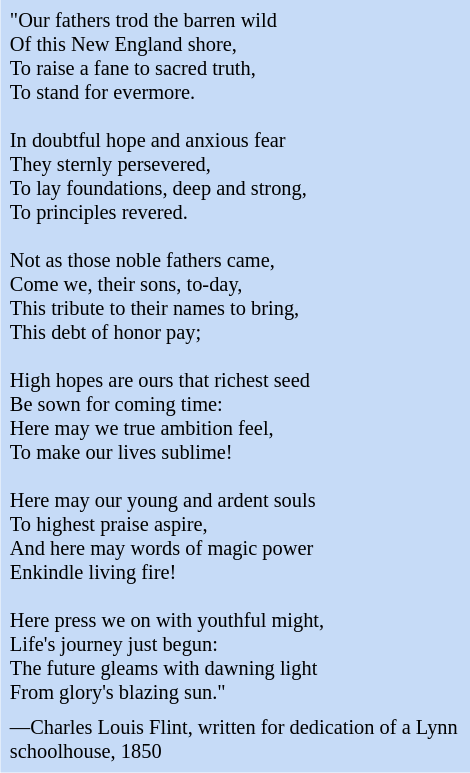<table class="toccolours" style="float: right; margin-left: 1em; margin-bottom: 1em; font-size: 85%; background:#c6dbf7; color:black; width:23em; max-width: 40%;" cellspacing="5">
<tr>
<td style="text-align: left;">"Our fathers trod the barren wild<br>Of this New England shore,<br>To raise a fane to sacred truth,<br> To stand for evermore.<br><br>In doubtful hope and anxious fear<br>They sternly persevered,<br>To lay foundations, deep and strong,<br>To principles revered.<br><br>Not as those noble fathers came,<br>Come we, their sons, to-day,<br>This tribute to their names to bring,<br>This debt of honor pay;<br><br>High hopes are ours that richest seed<br>Be sown for coming time:<br>Here may we true ambition feel,<br>To make our lives sublime!<br><br>Here may our young and ardent souls<br>To highest praise aspire,<br>And here may words of magic power<br>Enkindle living fire!<br><br>Here press we on with youthful might,<br>Life's journey just begun:<br>The future gleams with dawning light<br>From glory's blazing sun."</td>
</tr>
<tr>
<td style="text-align: left;">—Charles Louis Flint, written for dedication of a Lynn schoolhouse, 1850</td>
</tr>
</table>
